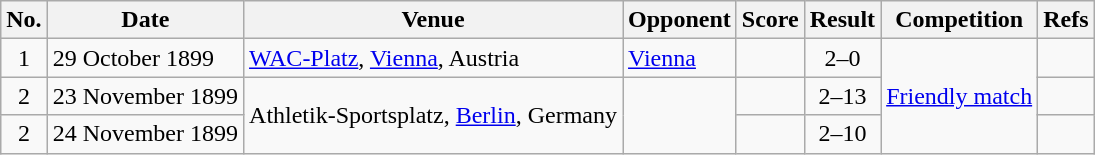<table class="wikitable sortable">
<tr>
<th scope="col">No.</th>
<th scope="col">Date</th>
<th scope="col">Venue</th>
<th scope="col">Opponent</th>
<th scope="col">Score</th>
<th scope="col">Result</th>
<th scope="col">Competition</th>
<th scope="col">Refs</th>
</tr>
<tr>
<td align="center">1</td>
<td>29 October 1899</td>
<td><a href='#'>WAC-Platz</a>, <a href='#'>Vienna</a>, Austria</td>
<td> <a href='#'>Vienna</a></td>
<td></td>
<td style="text-align:center">2–0</td>
<td rowspan="3"><a href='#'>Friendly match</a></td>
<td></td>
</tr>
<tr>
<td align="center">2</td>
<td>23 November 1899</td>
<td rowspan="2">Athletik-Sportsplatz, <a href='#'>Berlin</a>, Germany</td>
<td rowspan="2"></td>
<td></td>
<td style="text-align:center">2–13</td>
<td></td>
</tr>
<tr>
<td align="center">2</td>
<td>24 November 1899</td>
<td></td>
<td style="text-align:center">2–10</td>
<td></td>
</tr>
</table>
